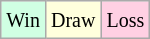<table class="wikitable">
<tr>
<td style="background-color: #d0ffe3;"><small>Win</small></td>
<td style="background-color: #ffffdd;"><small>Draw</small></td>
<td style="background-color: #ffd0e3;"><small>Loss</small></td>
</tr>
</table>
